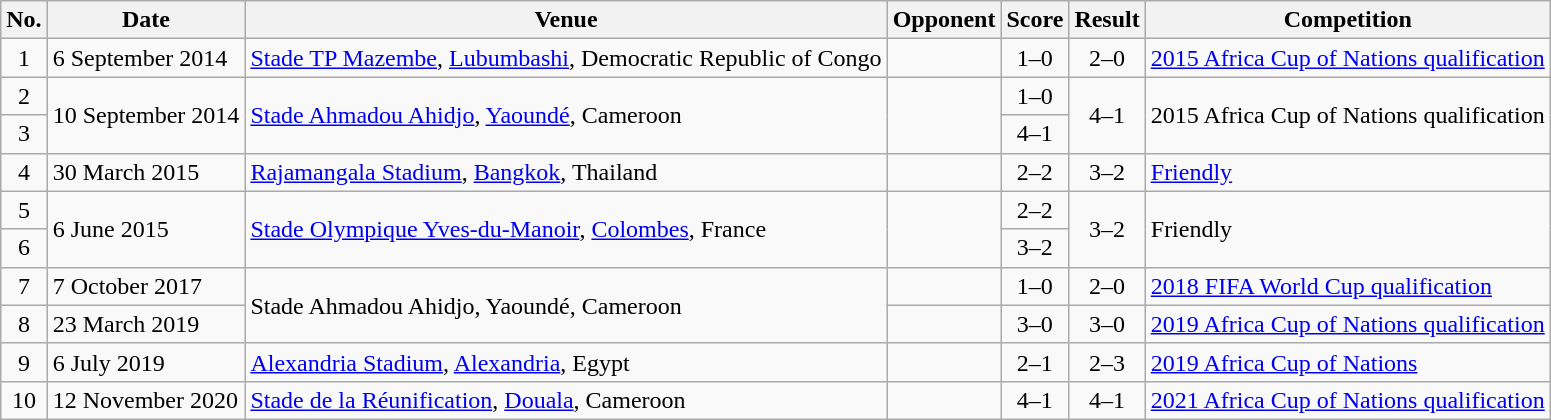<table class="wikitable sortable">
<tr>
<th scope="col">No.</th>
<th scope="col" data-sort-type="date">Date</th>
<th scope="col">Venue</th>
<th scope="col">Opponent</th>
<th scope="col">Score</th>
<th scope="col">Result</th>
<th scope="col">Competition</th>
</tr>
<tr>
<td style="text-align:center">1</td>
<td>6 September 2014</td>
<td><a href='#'>Stade TP Mazembe</a>, <a href='#'>Lubumbashi</a>, Democratic Republic of Congo</td>
<td></td>
<td style="text-align:center">1–0</td>
<td style="text-align:center">2–0</td>
<td><a href='#'>2015 Africa Cup of Nations qualification</a></td>
</tr>
<tr>
<td style="text-align:center">2</td>
<td rowspan="2">10 September 2014</td>
<td rowspan="2"><a href='#'>Stade Ahmadou Ahidjo</a>, <a href='#'>Yaoundé</a>, Cameroon</td>
<td rowspan="2"></td>
<td style="text-align:center">1–0</td>
<td rowspan="2" style="text-align:center">4–1</td>
<td rowspan="2">2015 Africa Cup of Nations qualification</td>
</tr>
<tr>
<td style="text-align:center">3</td>
<td style="text-align:center">4–1</td>
</tr>
<tr>
<td style="text-align:center">4</td>
<td>30 March 2015</td>
<td><a href='#'>Rajamangala Stadium</a>, <a href='#'>Bangkok</a>, Thailand</td>
<td></td>
<td style="text-align:center">2–2</td>
<td style="text-align:center">3–2</td>
<td><a href='#'>Friendly</a></td>
</tr>
<tr>
<td style="text-align:center">5</td>
<td rowspan="2">6 June 2015</td>
<td rowspan="2"><a href='#'>Stade Olympique Yves-du-Manoir</a>, <a href='#'>Colombes</a>, France</td>
<td rowspan="2"></td>
<td style="text-align:center">2–2</td>
<td rowspan="2" style="text-align:center">3–2</td>
<td rowspan="2">Friendly</td>
</tr>
<tr>
<td style="text-align:center">6</td>
<td style="text-align:center">3–2</td>
</tr>
<tr>
<td style="text-align:center">7</td>
<td>7 October 2017</td>
<td rowspan="2">Stade Ahmadou Ahidjo, Yaoundé, Cameroon</td>
<td></td>
<td style="text-align:center">1–0</td>
<td style="text-align:center">2–0</td>
<td><a href='#'>2018 FIFA World Cup qualification</a></td>
</tr>
<tr>
<td style="text-align:center">8</td>
<td>23 March 2019</td>
<td></td>
<td style="text-align:center">3–0</td>
<td style="text-align:center">3–0</td>
<td><a href='#'>2019 Africa Cup of Nations qualification</a></td>
</tr>
<tr>
<td style="text-align:center">9</td>
<td>6 July 2019</td>
<td><a href='#'>Alexandria Stadium</a>, <a href='#'>Alexandria</a>, Egypt</td>
<td></td>
<td style="text-align:center">2–1</td>
<td style="text-align:center">2–3</td>
<td><a href='#'>2019 Africa Cup of Nations</a></td>
</tr>
<tr>
<td style="text-align:center">10</td>
<td>12 November 2020</td>
<td><a href='#'>Stade de la Réunification</a>, <a href='#'>Douala</a>, Cameroon</td>
<td></td>
<td style="text-align:center">4–1</td>
<td style="text-align:center">4–1</td>
<td><a href='#'>2021 Africa Cup of Nations qualification</a></td>
</tr>
</table>
